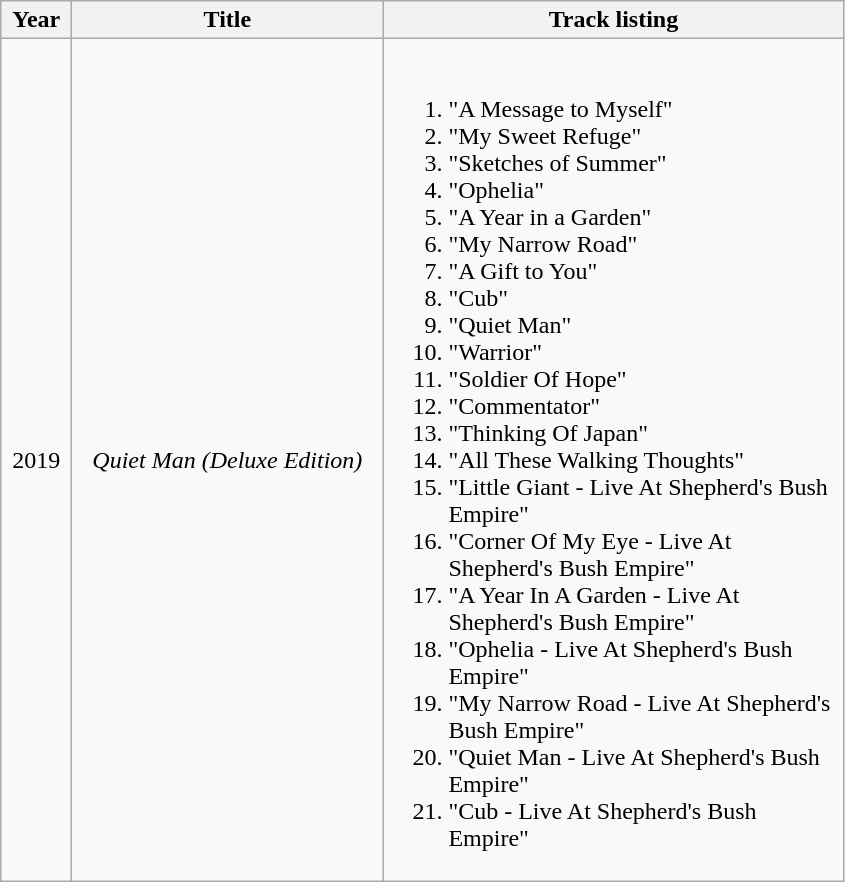<table class="wikitable">
<tr>
<th width="40">Year</th>
<th width="200">Title</th>
<th width="300">Track listing</th>
</tr>
<tr>
<td align="center">2019</td>
<td align="center"><em>Quiet Man (Deluxe Edition)</em></td>
<td><br><ol><li>"A Message to Myself"</li><li>"My Sweet Refuge"</li><li>"Sketches of Summer"</li><li>"Ophelia"</li><li>"A Year in a Garden"</li><li>"My Narrow Road"</li><li>"A Gift to You"</li><li>"Cub"</li><li>"Quiet Man"</li><li>"Warrior"</li><li>"Soldier Of Hope"</li><li>"Commentator"</li><li>"Thinking Of Japan"</li><li>"All These Walking Thoughts"</li><li>"Little Giant - Live At Shepherd's Bush Empire"</li><li>"Corner Of My Eye - Live At Shepherd's Bush Empire"</li><li>"A Year In A Garden - Live At Shepherd's Bush Empire"</li><li>"Ophelia - Live At Shepherd's Bush Empire"</li><li>"My Narrow Road - Live At Shepherd's Bush Empire"</li><li>"Quiet Man - Live At Shepherd's Bush Empire"</li><li>"Cub - Live At Shepherd's Bush Empire"</li></ol></td>
</tr>
</table>
